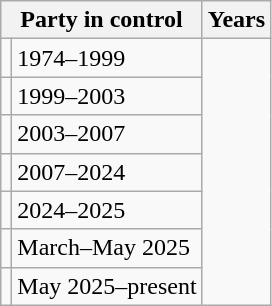<table class="wikitable">
<tr>
<th colspan="2">Party in control</th>
<th>Years</th>
</tr>
<tr>
<td></td>
<td>1974–1999</td>
</tr>
<tr>
<td></td>
<td>1999–2003</td>
</tr>
<tr>
<td></td>
<td>2003–2007</td>
</tr>
<tr>
<td></td>
<td>2007–2024</td>
</tr>
<tr>
<td></td>
<td>2024–2025</td>
</tr>
<tr>
<td></td>
<td>March–May 2025</td>
</tr>
<tr>
<td></td>
<td>May 2025–present</td>
</tr>
</table>
